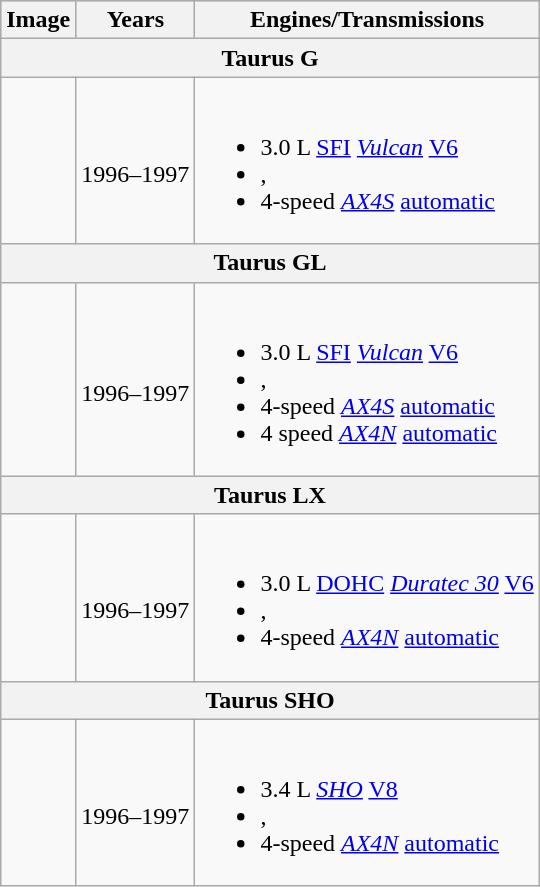<table class="wikitable">
<tr style="background:#CCCCCC;">
<th>Image</th>
<th>Years</th>
<th>Engines/Transmissions</th>
</tr>
<tr>
<th colspan=3 style= "textalign:center">Taurus G</th>
</tr>
<tr>
<td></td>
<td><br>1996–1997</td>
<td><br><ul><li>3.0 L <a href='#'>SFI</a> <em><a href='#'>Vulcan</a></em> <a href='#'>V6</a></li><li>, </li><li>4-speed <em><a href='#'>AX4S</a></em> <a href='#'>automatic</a></li></ul></td>
</tr>
<tr>
<th colspan=3 style= "textalign:center">Taurus GL</th>
</tr>
<tr>
<td></td>
<td><br>1996–1997</td>
<td><br><ul><li>3.0 L <a href='#'>SFI</a> <em><a href='#'>Vulcan</a></em> <a href='#'>V6</a></li><li>, </li><li>4-speed <em><a href='#'>AX4S</a></em> <a href='#'>automatic</a></li><li>4 speed <em><a href='#'>AX4N</a></em> <a href='#'>automatic</a></li></ul></td>
</tr>
<tr>
<th colspan=3 style= "textalign:center">Taurus LX</th>
</tr>
<tr>
<td></td>
<td><br>1996–1997</td>
<td><br><ul><li>3.0 L <a href='#'>DOHC</a> <em><a href='#'>Duratec 30</a></em> <a href='#'>V6</a></li><li>, </li><li>4-speed <em><a href='#'>AX4N</a></em> <a href='#'>automatic</a></li></ul></td>
</tr>
<tr>
<th colspan=3 style= "textalign:center">Taurus SHO</th>
</tr>
<tr>
<td></td>
<td><br>1996–1997</td>
<td><br><ul><li>3.4 L <em><a href='#'>SHO</a></em> <a href='#'>V8</a></li><li>, </li><li>4-speed <em><a href='#'>AX4N</a></em> <a href='#'>automatic</a></li></ul></td>
</tr>
</table>
